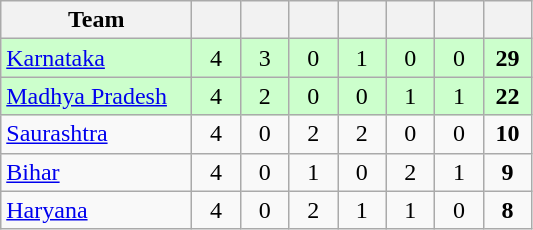<table class="wikitable" style="text-align:center">
<tr>
<th style="width:120px">Team</th>
<th style="width:25px"></th>
<th style="width:25px"></th>
<th style="width:25px"></th>
<th style="width:25px"></th>
<th style="width:25px"></th>
<th style="width:25px"></th>
<th style="width:25px"></th>
</tr>
<tr style="background:#cfc;">
<td style="text-align:left"><a href='#'>Karnataka</a></td>
<td>4</td>
<td>3</td>
<td>0</td>
<td>1</td>
<td>0</td>
<td>0</td>
<td><strong>29</strong></td>
</tr>
<tr style="background:#cfc;">
<td style="text-align:left"><a href='#'>Madhya Pradesh</a></td>
<td>4</td>
<td>2</td>
<td>0</td>
<td>0</td>
<td>1</td>
<td>1</td>
<td><strong>22</strong></td>
</tr>
<tr>
<td style="text-align:left"><a href='#'>Saurashtra</a></td>
<td>4</td>
<td>0</td>
<td>2</td>
<td>2</td>
<td>0</td>
<td>0</td>
<td><strong>10</strong></td>
</tr>
<tr>
<td style="text-align:left"><a href='#'>Bihar</a></td>
<td>4</td>
<td>0</td>
<td>1</td>
<td>0</td>
<td>2</td>
<td>1</td>
<td><strong>9</strong></td>
</tr>
<tr>
<td style="text-align:left"><a href='#'>Haryana</a></td>
<td>4</td>
<td>0</td>
<td>2</td>
<td>1</td>
<td>1</td>
<td>0</td>
<td><strong>8</strong></td>
</tr>
</table>
